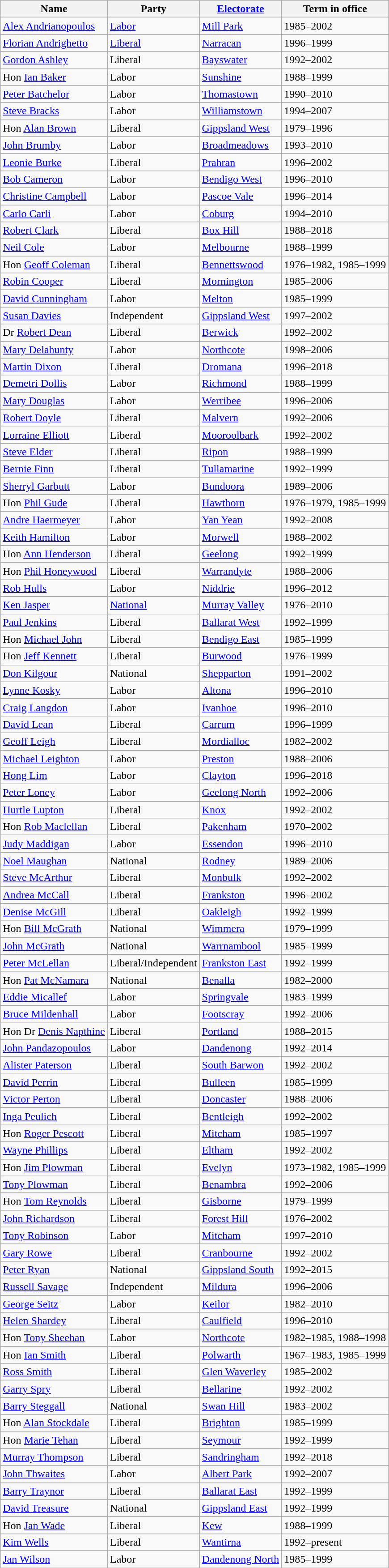<table class="wikitable sortable">
<tr>
<th><strong>Name</strong></th>
<th><strong>Party</strong></th>
<th><strong><a href='#'>Electorate</a></strong></th>
<th><strong>Term in office</strong></th>
</tr>
<tr>
<td><a href='#'>Alex Andrianopoulos</a></td>
<td><a href='#'>Labor</a></td>
<td><a href='#'>Mill Park</a></td>
<td>1985–2002</td>
</tr>
<tr>
<td><a href='#'>Florian Andrighetto</a></td>
<td><a href='#'>Liberal</a></td>
<td><a href='#'>Narracan</a></td>
<td>1996–1999</td>
</tr>
<tr>
<td><a href='#'>Gordon Ashley</a></td>
<td>Liberal</td>
<td><a href='#'>Bayswater</a></td>
<td>1992–2002</td>
</tr>
<tr>
<td>Hon <a href='#'>Ian Baker</a></td>
<td>Labor</td>
<td><a href='#'>Sunshine</a></td>
<td>1988–1999</td>
</tr>
<tr>
<td><a href='#'>Peter Batchelor</a></td>
<td>Labor</td>
<td><a href='#'>Thomastown</a></td>
<td>1990–2010</td>
</tr>
<tr>
<td><a href='#'>Steve Bracks</a></td>
<td>Labor</td>
<td><a href='#'>Williamstown</a></td>
<td>1994–2007</td>
</tr>
<tr>
<td>Hon <a href='#'>Alan Brown</a> </td>
<td>Liberal</td>
<td><a href='#'>Gippsland West</a></td>
<td>1979–1996</td>
</tr>
<tr>
<td><a href='#'>John Brumby</a></td>
<td>Labor</td>
<td><a href='#'>Broadmeadows</a></td>
<td>1993–2010</td>
</tr>
<tr>
<td><a href='#'>Leonie Burke</a></td>
<td>Liberal</td>
<td><a href='#'>Prahran</a></td>
<td>1996–2002</td>
</tr>
<tr>
<td><a href='#'>Bob Cameron</a></td>
<td>Labor</td>
<td><a href='#'>Bendigo West</a></td>
<td>1996–2010</td>
</tr>
<tr>
<td><a href='#'>Christine Campbell</a></td>
<td>Labor</td>
<td><a href='#'>Pascoe Vale</a></td>
<td>1996–2014</td>
</tr>
<tr>
<td><a href='#'>Carlo Carli</a></td>
<td>Labor</td>
<td><a href='#'>Coburg</a></td>
<td>1994–2010</td>
</tr>
<tr>
<td><a href='#'>Robert Clark</a></td>
<td>Liberal</td>
<td><a href='#'>Box Hill</a></td>
<td>1988–2018</td>
</tr>
<tr>
<td><a href='#'>Neil Cole</a></td>
<td>Labor</td>
<td><a href='#'>Melbourne</a></td>
<td>1988–1999</td>
</tr>
<tr>
<td>Hon <a href='#'>Geoff Coleman</a></td>
<td>Liberal</td>
<td><a href='#'>Bennettswood</a></td>
<td>1976–1982, 1985–1999</td>
</tr>
<tr>
<td><a href='#'>Robin Cooper</a></td>
<td>Liberal</td>
<td><a href='#'>Mornington</a></td>
<td>1985–2006</td>
</tr>
<tr>
<td><a href='#'>David Cunningham</a></td>
<td>Labor</td>
<td><a href='#'>Melton</a></td>
<td>1985–1999</td>
</tr>
<tr>
<td><a href='#'>Susan Davies</a> </td>
<td>Independent</td>
<td><a href='#'>Gippsland West</a></td>
<td>1997–2002</td>
</tr>
<tr>
<td>Dr <a href='#'>Robert Dean</a></td>
<td>Liberal</td>
<td><a href='#'>Berwick</a></td>
<td>1992–2002</td>
</tr>
<tr>
<td><a href='#'>Mary Delahunty</a> </td>
<td>Labor</td>
<td><a href='#'>Northcote</a></td>
<td>1998–2006</td>
</tr>
<tr>
<td><a href='#'>Martin Dixon</a></td>
<td>Liberal</td>
<td><a href='#'>Dromana</a></td>
<td>1996–2018</td>
</tr>
<tr>
<td><a href='#'>Demetri Dollis</a></td>
<td>Labor</td>
<td><a href='#'>Richmond</a></td>
<td>1988–1999</td>
</tr>
<tr>
<td><a href='#'>Mary Douglas</a></td>
<td>Labor</td>
<td><a href='#'>Werribee</a></td>
<td>1996–2006</td>
</tr>
<tr>
<td><a href='#'>Robert Doyle</a></td>
<td>Liberal</td>
<td><a href='#'>Malvern</a></td>
<td>1992–2006</td>
</tr>
<tr>
<td><a href='#'>Lorraine Elliott</a></td>
<td>Liberal</td>
<td><a href='#'>Mooroolbark</a></td>
<td>1992–2002</td>
</tr>
<tr>
<td><a href='#'>Steve Elder</a></td>
<td>Liberal</td>
<td><a href='#'>Ripon</a></td>
<td>1988–1999</td>
</tr>
<tr>
<td><a href='#'>Bernie Finn</a></td>
<td>Liberal</td>
<td><a href='#'>Tullamarine</a></td>
<td>1992–1999</td>
</tr>
<tr>
<td><a href='#'>Sherryl Garbutt</a></td>
<td>Labor</td>
<td><a href='#'>Bundoora</a></td>
<td>1989–2006</td>
</tr>
<tr>
<td>Hon <a href='#'>Phil Gude</a></td>
<td>Liberal</td>
<td><a href='#'>Hawthorn</a></td>
<td>1976–1979, 1985–1999</td>
</tr>
<tr>
<td><a href='#'>Andre Haermeyer</a></td>
<td>Labor</td>
<td><a href='#'>Yan Yean</a></td>
<td>1992–2008</td>
</tr>
<tr>
<td><a href='#'>Keith Hamilton</a></td>
<td>Labor</td>
<td><a href='#'>Morwell</a></td>
<td>1988–2002</td>
</tr>
<tr>
<td>Hon <a href='#'>Ann Henderson</a></td>
<td>Liberal</td>
<td><a href='#'>Geelong</a></td>
<td>1992–1999</td>
</tr>
<tr>
<td>Hon <a href='#'>Phil Honeywood</a></td>
<td>Liberal</td>
<td><a href='#'>Warrandyte</a></td>
<td>1988–2006</td>
</tr>
<tr>
<td><a href='#'>Rob Hulls</a></td>
<td>Labor</td>
<td><a href='#'>Niddrie</a></td>
<td>1996–2012</td>
</tr>
<tr>
<td><a href='#'>Ken Jasper</a></td>
<td><a href='#'>National</a></td>
<td><a href='#'>Murray Valley</a></td>
<td>1976–2010</td>
</tr>
<tr>
<td><a href='#'>Paul Jenkins</a></td>
<td>Liberal</td>
<td><a href='#'>Ballarat West</a></td>
<td>1992–1999</td>
</tr>
<tr>
<td>Hon <a href='#'>Michael John</a></td>
<td>Liberal</td>
<td><a href='#'>Bendigo East</a></td>
<td>1985–1999</td>
</tr>
<tr>
<td>Hon <a href='#'>Jeff Kennett</a></td>
<td>Liberal</td>
<td><a href='#'>Burwood</a></td>
<td>1976–1999</td>
</tr>
<tr>
<td><a href='#'>Don Kilgour</a></td>
<td>National</td>
<td><a href='#'>Shepparton</a></td>
<td>1991–2002</td>
</tr>
<tr>
<td><a href='#'>Lynne Kosky</a></td>
<td>Labor</td>
<td><a href='#'>Altona</a></td>
<td>1996–2010</td>
</tr>
<tr>
<td><a href='#'>Craig Langdon</a></td>
<td>Labor</td>
<td><a href='#'>Ivanhoe</a></td>
<td>1996–2010</td>
</tr>
<tr>
<td><a href='#'>David Lean</a></td>
<td>Liberal</td>
<td><a href='#'>Carrum</a></td>
<td>1996–1999</td>
</tr>
<tr>
<td><a href='#'>Geoff Leigh</a></td>
<td>Liberal</td>
<td><a href='#'>Mordialloc</a></td>
<td>1982–2002</td>
</tr>
<tr>
<td><a href='#'>Michael Leighton</a></td>
<td>Labor</td>
<td><a href='#'>Preston</a></td>
<td>1988–2006</td>
</tr>
<tr>
<td><a href='#'>Hong Lim</a></td>
<td>Labor</td>
<td><a href='#'>Clayton</a></td>
<td>1996–2018</td>
</tr>
<tr>
<td><a href='#'>Peter Loney</a></td>
<td>Labor</td>
<td><a href='#'>Geelong North</a></td>
<td>1992–2006</td>
</tr>
<tr>
<td><a href='#'>Hurtle Lupton</a></td>
<td>Liberal</td>
<td><a href='#'>Knox</a></td>
<td>1992–2002</td>
</tr>
<tr>
<td>Hon <a href='#'>Rob Maclellan</a></td>
<td>Liberal</td>
<td><a href='#'>Pakenham</a></td>
<td>1970–2002</td>
</tr>
<tr>
<td><a href='#'>Judy Maddigan</a></td>
<td>Labor</td>
<td><a href='#'>Essendon</a></td>
<td>1996–2010</td>
</tr>
<tr>
<td><a href='#'>Noel Maughan</a></td>
<td>National</td>
<td><a href='#'>Rodney</a></td>
<td>1989–2006</td>
</tr>
<tr>
<td><a href='#'>Steve McArthur</a></td>
<td>Liberal</td>
<td><a href='#'>Monbulk</a></td>
<td>1992–2002</td>
</tr>
<tr>
<td><a href='#'>Andrea McCall</a></td>
<td>Liberal</td>
<td><a href='#'>Frankston</a></td>
<td>1996–2002</td>
</tr>
<tr>
<td><a href='#'>Denise McGill</a></td>
<td>Liberal</td>
<td><a href='#'>Oakleigh</a></td>
<td>1992–1999</td>
</tr>
<tr>
<td>Hon <a href='#'>Bill McGrath</a></td>
<td>National</td>
<td><a href='#'>Wimmera</a></td>
<td>1979–1999</td>
</tr>
<tr>
<td><a href='#'>John McGrath</a></td>
<td>National</td>
<td><a href='#'>Warrnambool</a></td>
<td>1985–1999</td>
</tr>
<tr>
<td><a href='#'>Peter McLellan</a> </td>
<td>Liberal/Independent</td>
<td><a href='#'>Frankston East</a></td>
<td>1992–1999</td>
</tr>
<tr>
<td>Hon <a href='#'>Pat McNamara</a></td>
<td>National</td>
<td><a href='#'>Benalla</a></td>
<td>1982–2000</td>
</tr>
<tr>
<td><a href='#'>Eddie Micallef</a></td>
<td>Labor</td>
<td><a href='#'>Springvale</a></td>
<td>1983–1999</td>
</tr>
<tr>
<td><a href='#'>Bruce Mildenhall</a></td>
<td>Labor</td>
<td><a href='#'>Footscray</a></td>
<td>1992–2006</td>
</tr>
<tr>
<td>Hon Dr <a href='#'>Denis Napthine</a></td>
<td>Liberal</td>
<td><a href='#'>Portland</a></td>
<td>1988–2015</td>
</tr>
<tr>
<td><a href='#'>John Pandazopoulos</a></td>
<td>Labor</td>
<td><a href='#'>Dandenong</a></td>
<td>1992–2014</td>
</tr>
<tr>
<td><a href='#'>Alister Paterson</a></td>
<td>Liberal</td>
<td><a href='#'>South Barwon</a></td>
<td>1992–2002</td>
</tr>
<tr>
<td><a href='#'>David Perrin</a></td>
<td>Liberal</td>
<td><a href='#'>Bulleen</a></td>
<td>1985–1999</td>
</tr>
<tr>
<td><a href='#'>Victor Perton</a></td>
<td>Liberal</td>
<td><a href='#'>Doncaster</a></td>
<td>1988–2006</td>
</tr>
<tr>
<td><a href='#'>Inga Peulich</a></td>
<td>Liberal</td>
<td><a href='#'>Bentleigh</a></td>
<td>1992–2002</td>
</tr>
<tr>
<td>Hon <a href='#'>Roger Pescott</a> </td>
<td>Liberal</td>
<td><a href='#'>Mitcham</a></td>
<td>1985–1997</td>
</tr>
<tr>
<td><a href='#'>Wayne Phillips</a></td>
<td>Liberal</td>
<td><a href='#'>Eltham</a></td>
<td>1992–2002</td>
</tr>
<tr>
<td>Hon <a href='#'>Jim Plowman</a></td>
<td>Liberal</td>
<td><a href='#'>Evelyn</a></td>
<td>1973–1982, 1985–1999</td>
</tr>
<tr>
<td><a href='#'>Tony Plowman</a></td>
<td>Liberal</td>
<td><a href='#'>Benambra</a></td>
<td>1992–2006</td>
</tr>
<tr>
<td>Hon <a href='#'>Tom Reynolds</a></td>
<td>Liberal</td>
<td><a href='#'>Gisborne</a></td>
<td>1979–1999</td>
</tr>
<tr>
<td><a href='#'>John Richardson</a></td>
<td>Liberal</td>
<td><a href='#'>Forest Hill</a></td>
<td>1976–2002</td>
</tr>
<tr>
<td><a href='#'>Tony Robinson</a> </td>
<td>Labor</td>
<td><a href='#'>Mitcham</a></td>
<td>1997–2010</td>
</tr>
<tr>
<td><a href='#'>Gary Rowe</a></td>
<td>Liberal</td>
<td><a href='#'>Cranbourne</a></td>
<td>1992–2002</td>
</tr>
<tr>
<td><a href='#'>Peter Ryan</a></td>
<td>National</td>
<td><a href='#'>Gippsland South</a></td>
<td>1992–2015</td>
</tr>
<tr>
<td><a href='#'>Russell Savage</a></td>
<td>Independent</td>
<td><a href='#'>Mildura</a></td>
<td>1996–2006</td>
</tr>
<tr>
<td><a href='#'>George Seitz</a></td>
<td>Labor</td>
<td><a href='#'>Keilor</a></td>
<td>1982–2010</td>
</tr>
<tr>
<td><a href='#'>Helen Shardey</a></td>
<td>Liberal</td>
<td><a href='#'>Caulfield</a></td>
<td>1996–2010</td>
</tr>
<tr>
<td>Hon <a href='#'>Tony Sheehan</a> </td>
<td>Labor</td>
<td><a href='#'>Northcote</a></td>
<td>1982–1985, 1988–1998</td>
</tr>
<tr>
<td>Hon <a href='#'>Ian Smith</a></td>
<td>Liberal</td>
<td><a href='#'>Polwarth</a></td>
<td>1967–1983, 1985–1999</td>
</tr>
<tr>
<td><a href='#'>Ross Smith</a></td>
<td>Liberal</td>
<td><a href='#'>Glen Waverley</a></td>
<td>1985–2002</td>
</tr>
<tr>
<td><a href='#'>Garry Spry</a></td>
<td>Liberal</td>
<td><a href='#'>Bellarine</a></td>
<td>1992–2002</td>
</tr>
<tr>
<td><a href='#'>Barry Steggall</a></td>
<td>National</td>
<td><a href='#'>Swan Hill</a></td>
<td>1983–2002</td>
</tr>
<tr>
<td>Hon <a href='#'>Alan Stockdale</a></td>
<td>Liberal</td>
<td><a href='#'>Brighton</a></td>
<td>1985–1999</td>
</tr>
<tr>
<td>Hon <a href='#'>Marie Tehan</a></td>
<td>Liberal</td>
<td><a href='#'>Seymour</a></td>
<td>1992–1999</td>
</tr>
<tr>
<td><a href='#'>Murray Thompson</a></td>
<td>Liberal</td>
<td><a href='#'>Sandringham</a></td>
<td>1992–2018</td>
</tr>
<tr>
<td><a href='#'>John Thwaites</a></td>
<td>Labor</td>
<td><a href='#'>Albert Park</a></td>
<td>1992–2007</td>
</tr>
<tr>
<td><a href='#'>Barry Traynor</a></td>
<td>Liberal</td>
<td><a href='#'>Ballarat East</a></td>
<td>1992–1999</td>
</tr>
<tr>
<td><a href='#'>David Treasure</a></td>
<td>National</td>
<td><a href='#'>Gippsland East</a></td>
<td>1992–1999</td>
</tr>
<tr>
<td>Hon <a href='#'>Jan Wade</a></td>
<td>Liberal</td>
<td><a href='#'>Kew</a></td>
<td>1988–1999</td>
</tr>
<tr>
<td><a href='#'>Kim Wells</a></td>
<td>Liberal</td>
<td><a href='#'>Wantirna</a></td>
<td>1992–present</td>
</tr>
<tr>
<td><a href='#'>Jan Wilson</a></td>
<td>Labor</td>
<td><a href='#'>Dandenong North</a></td>
<td>1985–1999</td>
</tr>
<tr>
</tr>
</table>
